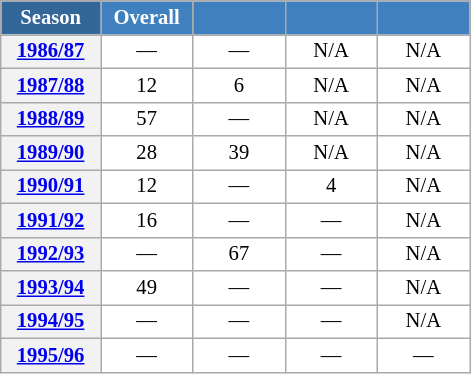<table class="wikitable" style="font-size:86%; text-align:center; border:grey solid 1px; border-collapse:collapse; background:#ffffff;">
<tr>
<th style="background-color:#369; color:white; width:60px;"> Season </th>
<th style="background-color:#4180be; color:white; width:55px;">Overall</th>
<th style="background-color:#4180be; color:white; width:55px;"></th>
<th style="background-color:#4180be; color:white; width:55px;"></th>
<th style="background-color:#4180be; color:white; width:55px;"></th>
</tr>
<tr>
<th scope=row align=center><a href='#'>1986/87</a></th>
<td align=center>—</td>
<td align=center>—</td>
<td align=center>N/A</td>
<td align=center>N/A</td>
</tr>
<tr>
<th scope=row align=center><a href='#'>1987/88</a></th>
<td align=center>12</td>
<td align=center>6</td>
<td align=center>N/A</td>
<td align=center>N/A</td>
</tr>
<tr>
<th scope=row align=center><a href='#'>1988/89</a></th>
<td align=center>57</td>
<td align=center>—</td>
<td align=center>N/A</td>
<td align=center>N/A</td>
</tr>
<tr>
<th scope=row align=center><a href='#'>1989/90</a></th>
<td align=center>28</td>
<td align=center>39</td>
<td align=center>N/A</td>
<td align=center>N/A</td>
</tr>
<tr>
<th scope=row align=center><a href='#'>1990/91</a></th>
<td align=center>12</td>
<td align=center>—</td>
<td align=center>4</td>
<td align=center>N/A</td>
</tr>
<tr>
<th scope=row align=center><a href='#'>1991/92</a></th>
<td align=center>16</td>
<td align=center>—</td>
<td align=center>—</td>
<td align=center>N/A</td>
</tr>
<tr>
<th scope=row align=center><a href='#'>1992/93</a></th>
<td align=center>—</td>
<td align=center>67</td>
<td align=center>—</td>
<td align=center>N/A</td>
</tr>
<tr>
<th scope=row align=center><a href='#'>1993/94</a></th>
<td align=center>49</td>
<td align=center>—</td>
<td align=center>—</td>
<td align=center>N/A</td>
</tr>
<tr>
<th scope=row align=center><a href='#'>1994/95</a></th>
<td align=center>—</td>
<td align=center>—</td>
<td align=center>—</td>
<td align=center>N/A</td>
</tr>
<tr>
<th scope=row align=center><a href='#'>1995/96</a></th>
<td align=center>—</td>
<td align=center>—</td>
<td align=center>—</td>
<td align=center>—</td>
</tr>
</table>
